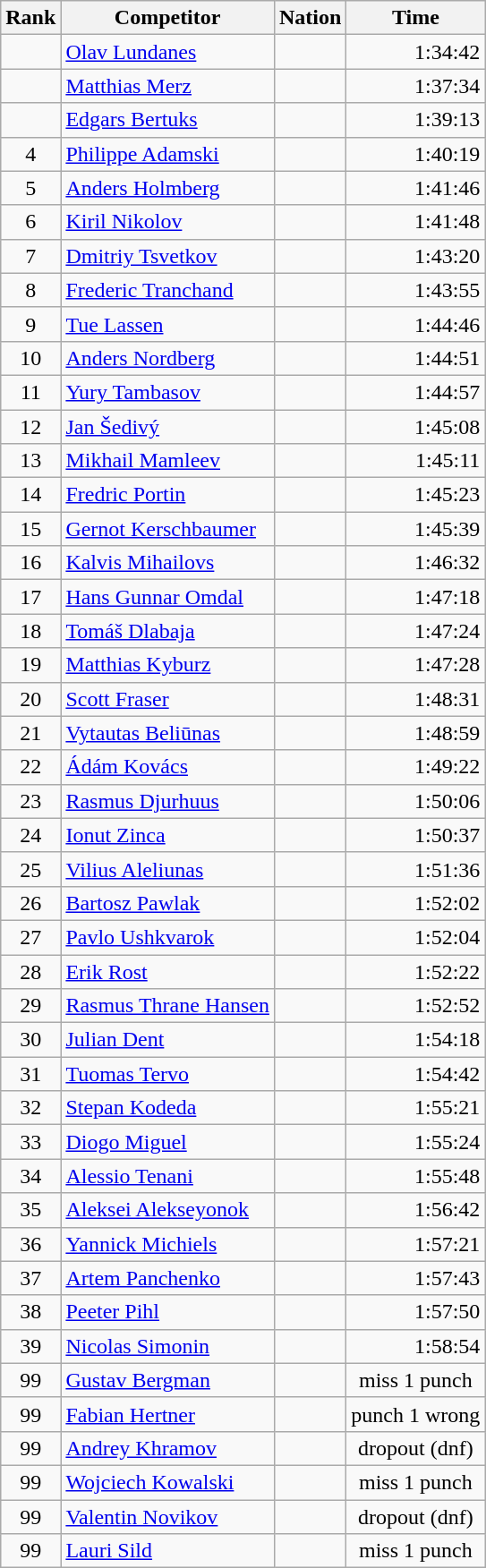<table class="wikitable sortable" style="text-align:left">
<tr>
<th data-sort-type="number">Rank</th>
<th class="unsortable">Competitor</th>
<th>Nation</th>
<th>Time</th>
</tr>
<tr>
<td style="text-align:center"></td>
<td><a href='#'>Olav Lundanes</a></td>
<td></td>
<td style="text-align:right">1:34:42</td>
</tr>
<tr>
<td style="text-align:center"></td>
<td><a href='#'>Matthias Merz</a></td>
<td></td>
<td style="text-align:right">1:37:34</td>
</tr>
<tr>
<td style="text-align:center"></td>
<td><a href='#'>Edgars Bertuks</a></td>
<td></td>
<td style="text-align:right">1:39:13</td>
</tr>
<tr>
<td style="text-align:center">4</td>
<td><a href='#'>Philippe Adamski</a></td>
<td></td>
<td style="text-align:right">1:40:19</td>
</tr>
<tr>
<td style="text-align:center">5</td>
<td><a href='#'>Anders Holmberg</a></td>
<td></td>
<td style="text-align:right">1:41:46</td>
</tr>
<tr>
<td style="text-align:center">6</td>
<td><a href='#'>Kiril Nikolov</a></td>
<td></td>
<td style="text-align:right">1:41:48</td>
</tr>
<tr>
<td style="text-align:center">7</td>
<td><a href='#'>Dmitriy Tsvetkov</a></td>
<td></td>
<td style="text-align:right">1:43:20</td>
</tr>
<tr>
<td style="text-align:center">8</td>
<td><a href='#'>Frederic Tranchand</a></td>
<td></td>
<td style="text-align:right">1:43:55</td>
</tr>
<tr>
<td style="text-align:center">9</td>
<td><a href='#'>Tue Lassen</a></td>
<td></td>
<td style="text-align:right">1:44:46</td>
</tr>
<tr>
<td style="text-align:center">10</td>
<td><a href='#'>Anders Nordberg</a></td>
<td></td>
<td style="text-align:right">1:44:51</td>
</tr>
<tr>
<td style="text-align:center">11</td>
<td><a href='#'>Yury Tambasov</a></td>
<td></td>
<td style="text-align:right">1:44:57</td>
</tr>
<tr>
<td style="text-align:center">12</td>
<td><a href='#'>Jan Šedivý</a></td>
<td></td>
<td style="text-align:right">1:45:08</td>
</tr>
<tr>
<td style="text-align:center">13</td>
<td><a href='#'>Mikhail Mamleev</a></td>
<td></td>
<td style="text-align:right">1:45:11</td>
</tr>
<tr>
<td style="text-align:center">14</td>
<td><a href='#'>Fredric Portin</a></td>
<td></td>
<td style="text-align:right">1:45:23</td>
</tr>
<tr>
<td style="text-align:center">15</td>
<td><a href='#'>Gernot Kerschbaumer</a></td>
<td></td>
<td style="text-align:right">1:45:39</td>
</tr>
<tr>
<td style="text-align:center">16</td>
<td><a href='#'>Kalvis Mihailovs</a></td>
<td></td>
<td style="text-align:right">1:46:32</td>
</tr>
<tr>
<td style="text-align:center">17</td>
<td><a href='#'>Hans Gunnar Omdal</a></td>
<td></td>
<td style="text-align:right">1:47:18</td>
</tr>
<tr>
<td style="text-align:center">18</td>
<td><a href='#'>Tomáš Dlabaja</a></td>
<td></td>
<td style="text-align:right">1:47:24</td>
</tr>
<tr>
<td style="text-align:center">19</td>
<td><a href='#'>Matthias Kyburz</a></td>
<td></td>
<td style="text-align:right">1:47:28</td>
</tr>
<tr>
<td style="text-align:center">20</td>
<td><a href='#'>Scott Fraser</a></td>
<td></td>
<td style="text-align:right">1:48:31</td>
</tr>
<tr>
<td style="text-align:center">21</td>
<td><a href='#'>Vytautas Beliūnas</a></td>
<td></td>
<td style="text-align:right">1:48:59</td>
</tr>
<tr>
<td style="text-align:center">22</td>
<td><a href='#'>Ádám Kovács</a></td>
<td></td>
<td style="text-align:right">1:49:22</td>
</tr>
<tr>
<td style="text-align:center">23</td>
<td><a href='#'>Rasmus Djurhuus</a></td>
<td></td>
<td style="text-align:right">1:50:06</td>
</tr>
<tr>
<td style="text-align:center">24</td>
<td><a href='#'>Ionut Zinca</a></td>
<td></td>
<td style="text-align:right">1:50:37</td>
</tr>
<tr>
<td style="text-align:center">25</td>
<td><a href='#'>Vilius Aleliunas</a></td>
<td></td>
<td style="text-align:right">1:51:36</td>
</tr>
<tr>
<td style="text-align:center">26</td>
<td><a href='#'>Bartosz Pawlak</a></td>
<td></td>
<td style="text-align:right">1:52:02</td>
</tr>
<tr>
<td style="text-align:center">27</td>
<td><a href='#'>Pavlo Ushkvarok</a></td>
<td></td>
<td style="text-align:right">1:52:04</td>
</tr>
<tr>
<td style="text-align:center">28</td>
<td><a href='#'>Erik Rost</a></td>
<td></td>
<td style="text-align:right">1:52:22</td>
</tr>
<tr>
<td style="text-align:center">29</td>
<td><a href='#'>Rasmus Thrane Hansen</a></td>
<td></td>
<td style="text-align:right">1:52:52</td>
</tr>
<tr>
<td style="text-align:center">30</td>
<td><a href='#'>Julian Dent</a></td>
<td></td>
<td style="text-align:right">1:54:18</td>
</tr>
<tr>
<td style="text-align:center">31</td>
<td><a href='#'>Tuomas Tervo</a></td>
<td></td>
<td style="text-align:right">1:54:42</td>
</tr>
<tr>
<td style="text-align:center">32</td>
<td><a href='#'>Stepan Kodeda</a></td>
<td></td>
<td style="text-align:right">1:55:21</td>
</tr>
<tr>
<td style="text-align:center">33</td>
<td><a href='#'>Diogo Miguel</a></td>
<td></td>
<td style="text-align:right">1:55:24</td>
</tr>
<tr>
<td style="text-align:center">34</td>
<td><a href='#'>Alessio Tenani</a></td>
<td></td>
<td style="text-align:right">1:55:48</td>
</tr>
<tr>
<td style="text-align:center">35</td>
<td><a href='#'>Aleksei Alekseyonok</a></td>
<td></td>
<td style="text-align:right">1:56:42</td>
</tr>
<tr>
<td style="text-align:center">36</td>
<td><a href='#'>Yannick Michiels</a></td>
<td></td>
<td style="text-align:right">1:57:21</td>
</tr>
<tr>
<td style="text-align:center">37</td>
<td><a href='#'>Artem Panchenko</a></td>
<td></td>
<td style="text-align:right">1:57:43</td>
</tr>
<tr>
<td style="text-align:center">38</td>
<td><a href='#'>Peeter Pihl</a></td>
<td></td>
<td style="text-align:right">1:57:50</td>
</tr>
<tr>
<td style="text-align:center">39</td>
<td><a href='#'>Nicolas Simonin</a></td>
<td></td>
<td style="text-align:right">1:58:54</td>
</tr>
<tr>
<td style="text-align:center"><span>99</span></td>
<td><a href='#'>Gustav Bergman</a></td>
<td></td>
<td style="text-align:center">miss 1 punch</td>
</tr>
<tr>
<td style="text-align:center"><span>99</span></td>
<td><a href='#'>Fabian Hertner</a></td>
<td></td>
<td style="text-align:center">punch 1 wrong</td>
</tr>
<tr>
<td style="text-align:center"><span>99</span></td>
<td><a href='#'>Andrey Khramov</a></td>
<td></td>
<td style="text-align:center">dropout (dnf)</td>
</tr>
<tr>
<td style="text-align:center"><span>99</span></td>
<td><a href='#'>Wojciech Kowalski</a></td>
<td></td>
<td style="text-align:center">miss 1 punch</td>
</tr>
<tr>
<td style="text-align:center"><span>99</span></td>
<td><a href='#'>Valentin Novikov</a></td>
<td></td>
<td style="text-align:center">dropout (dnf)</td>
</tr>
<tr>
<td style="text-align:center"><span>99</span></td>
<td><a href='#'>Lauri Sild</a></td>
<td></td>
<td style="text-align:center">miss 1 punch</td>
</tr>
</table>
